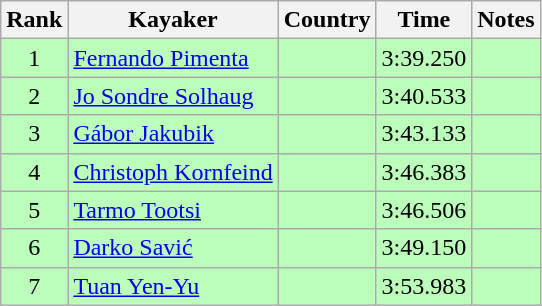<table class="wikitable" style="text-align:center">
<tr>
<th>Rank</th>
<th>Kayaker</th>
<th>Country</th>
<th>Time</th>
<th>Notes</th>
</tr>
<tr bgcolor=bbffbb>
<td>1</td>
<td align="left"><a href='#'>Fernando Pimenta</a></td>
<td align="left"></td>
<td>3:39.250</td>
<td></td>
</tr>
<tr bgcolor=bbffbb>
<td>2</td>
<td align="left"><a href='#'>Jo Sondre Solhaug</a></td>
<td align="left"></td>
<td>3:40.533</td>
<td></td>
</tr>
<tr bgcolor=bbffbb>
<td>3</td>
<td align="left"><a href='#'>Gábor Jakubik</a></td>
<td align="left"></td>
<td>3:43.133</td>
<td></td>
</tr>
<tr bgcolor=bbffbb>
<td>4</td>
<td align="left"><a href='#'>Christoph Kornfeind</a></td>
<td align="left"></td>
<td>3:46.383</td>
<td></td>
</tr>
<tr bgcolor=bbffbb>
<td>5</td>
<td align="left"><a href='#'>Tarmo Tootsi</a></td>
<td align="left"></td>
<td>3:46.506</td>
<td></td>
</tr>
<tr bgcolor=bbffbb>
<td>6</td>
<td align="left"><a href='#'>Darko Savić</a></td>
<td align="left"></td>
<td>3:49.150</td>
<td></td>
</tr>
<tr bgcolor=bbffbb>
<td>7</td>
<td align="left"><a href='#'>Tuan Yen-Yu</a></td>
<td align="left"></td>
<td>3:53.983</td>
<td></td>
</tr>
</table>
